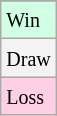<table class="wikitable">
<tr>
</tr>
<tr bgcolor = "#d0ffe3">
<td><small>Win</small></td>
</tr>
<tr bgcolor = "#f3f3f3">
<td><small>Draw</small></td>
</tr>
<tr bgcolor = "#ffd0e3">
<td><small>Loss</small></td>
</tr>
</table>
